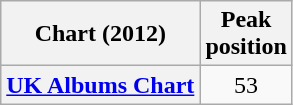<table class="wikitable sortable plainrowheaders">
<tr>
<th scope="col">Chart (2012)</th>
<th scope="col">Peak<br>position</th>
</tr>
<tr>
<th scope="row"><a href='#'>UK Albums Chart</a></th>
<td style="text-align:center;">53</td>
</tr>
</table>
